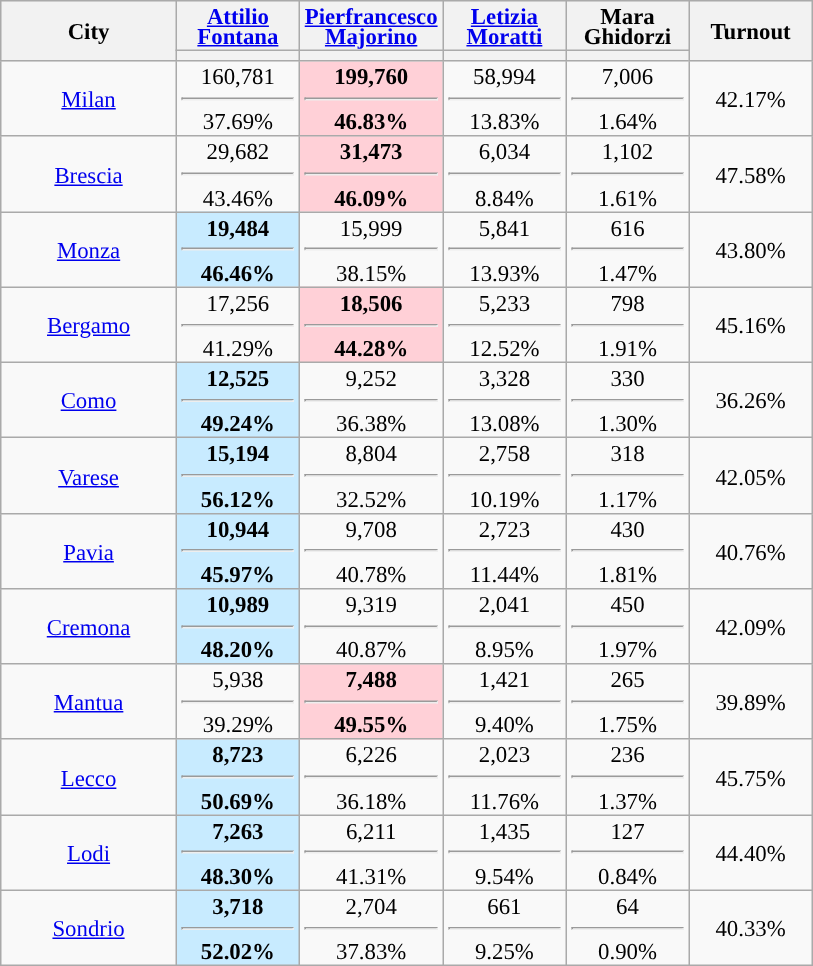<table class="wikitable" style="text-align:center;font-size:95%;line-height:13px">
<tr style="height:30px; background-color:#E9E9E9">
<th style="width:110px;" rowspan="2">City</th>
<th style="width:75px;"><a href='#'>Attilio Fontana</a></th>
<th style="width:75px;"><a href='#'>Pierfrancesco Majorino</a></th>
<th style="width:75px;"><a href='#'>Letizia Moratti</a></th>
<th style="width:75px;">Mara Ghidorzi</th>
<th rowspan="2" style="width:75px;">Turnout</th>
</tr>
<tr>
<th style="background:"></th>
<th style="background:"></th>
<th style="background:"></th>
<th style="background:"></th>
</tr>
<tr>
<td><a href='#'>Milan</a></td>
<td>160,781 <hr>37.69%</td>
<td style="background:#FFD0D7"><strong>199,760 <hr>46.83%</strong></td>
<td>58,994 <hr>13.83%</td>
<td>7,006 <hr>1.64%</td>
<td>42.17%</td>
</tr>
<tr>
<td><a href='#'>Brescia</a></td>
<td>29,682 <hr>43.46%</td>
<td style="background:#FFD0D7"><strong>31,473 <hr>46.09%</strong></td>
<td>6,034 <hr>8.84%</td>
<td>1,102 <hr>1.61%</td>
<td>47.58%</td>
</tr>
<tr>
<td><a href='#'>Monza</a></td>
<td style="background:#C8EBFF"><strong>19,484 <hr>46.46%</strong></td>
<td>15,999 <hr>38.15%</td>
<td>5,841 <hr>13.93%</td>
<td>616 <hr>1.47%</td>
<td>43.80%</td>
</tr>
<tr>
<td><a href='#'>Bergamo</a></td>
<td>17,256 <hr>41.29%</td>
<td style="background:#FFD0D7"><strong>18,506 <hr>44.28%</strong></td>
<td>5,233 <hr>12.52%</td>
<td>798 <hr>1.91%</td>
<td>45.16%</td>
</tr>
<tr>
<td><a href='#'>Como</a></td>
<td style="background:#C8EBFF"><strong>12,525 <hr>49.24%</strong></td>
<td>9,252 <hr>36.38%</td>
<td>3,328 <hr>13.08%</td>
<td>330 <hr>1.30%</td>
<td>36.26%</td>
</tr>
<tr>
<td><a href='#'>Varese</a></td>
<td style="background:#C8EBFF"><strong>15,194 <hr>56.12%</strong></td>
<td>8,804 <hr>32.52%</td>
<td>2,758 <hr>10.19%</td>
<td>318 <hr>1.17%</td>
<td>42.05%</td>
</tr>
<tr>
<td><a href='#'>Pavia</a></td>
<td style="background:#C8EBFF"><strong>10,944 <hr>45.97%</strong></td>
<td>9,708 <hr>40.78%</td>
<td>2,723 <hr>11.44%</td>
<td>430 <hr>1.81%</td>
<td>40.76%</td>
</tr>
<tr>
<td><a href='#'>Cremona</a></td>
<td style="background:#C8EBFF"><strong>10,989 <hr>48.20%</strong></td>
<td>9,319 <hr>40.87%</td>
<td>2,041 <hr>8.95%</td>
<td>450 <hr>1.97%</td>
<td>42.09%</td>
</tr>
<tr>
<td><a href='#'>Mantua</a></td>
<td>5,938 <hr>39.29%</td>
<td style="background:#FFD0D7"><strong>7,488 <hr>49.55%</strong></td>
<td>1,421 <hr>9.40%</td>
<td>265 <hr>1.75%</td>
<td>39.89%</td>
</tr>
<tr>
<td><a href='#'>Lecco</a></td>
<td style="background:#C8EBFF"><strong>8,723 <hr>50.69%</strong></td>
<td>6,226 <hr>36.18%</td>
<td>2,023 <hr>11.76%</td>
<td>236 <hr>1.37%</td>
<td>45.75%</td>
</tr>
<tr>
<td><a href='#'>Lodi</a></td>
<td style="background:#C8EBFF"><strong>7,263 <hr>48.30%</strong></td>
<td>6,211 <hr>41.31%</td>
<td>1,435 <hr>9.54%</td>
<td>127 <hr>0.84%</td>
<td>44.40%</td>
</tr>
<tr>
<td><a href='#'>Sondrio</a></td>
<td style="background:#C8EBFF"><strong>3,718 <hr>52.02%</strong></td>
<td>2,704 <hr>37.83%</td>
<td>661 <hr>9.25%</td>
<td>64 <hr>0.90%</td>
<td>40.33%</td>
</tr>
</table>
